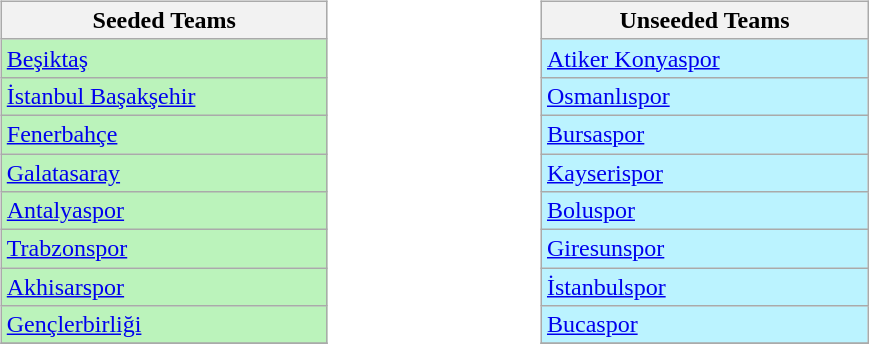<table>
<tr>
<td valign="top" width=33%><br><table class="wikitable">
<tr>
<th width=210>Seeded Teams<br></th>
</tr>
<tr>
<td bgcolor=#BBF3BB><a href='#'>Beşiktaş</a></td>
</tr>
<tr>
<td bgcolor=#BBF3BB><a href='#'>İstanbul Başakşehir</a></td>
</tr>
<tr>
<td bgcolor=#BBF3BB><a href='#'>Fenerbahçe</a></td>
</tr>
<tr>
<td bgcolor=#BBF3BB><a href='#'>Galatasaray</a></td>
</tr>
<tr>
<td bgcolor=#BBF3BB><a href='#'>Antalyaspor</a></td>
</tr>
<tr>
<td bgcolor=#BBF3BB><a href='#'>Trabzonspor</a></td>
</tr>
<tr>
<td bgcolor=#BBF3BB><a href='#'>Akhisarspor</a></td>
</tr>
<tr>
<td bgcolor=#BBF3BB><a href='#'>Gençlerbirliği</a></td>
</tr>
<tr>
</tr>
</table>
</td>
<td valign="top" width=33%><br><table class="wikitable">
<tr>
<th width=210>Unseeded Teams<br></th>
</tr>
<tr>
<td bgcolor=#BBF3FF><a href='#'>Atiker Konyaspor</a></td>
</tr>
<tr>
<td bgcolor=#BBF3FF><a href='#'>Osmanlıspor</a></td>
</tr>
<tr>
<td bgcolor=#BBF3FF><a href='#'>Bursaspor</a></td>
</tr>
<tr>
<td bgcolor=#BBF3FF><a href='#'>Kayserispor</a></td>
</tr>
<tr>
<td bgcolor=#BBF3FF><a href='#'>Boluspor</a></td>
</tr>
<tr>
<td bgcolor=#BBF3FF><a href='#'>Giresunspor</a></td>
</tr>
<tr>
<td bgcolor=#BBF3FF><a href='#'>İstanbulspor</a></td>
</tr>
<tr>
<td bgcolor=#BBF3FF><a href='#'>Bucaspor</a></td>
</tr>
<tr>
</tr>
</table>
</td>
</tr>
</table>
